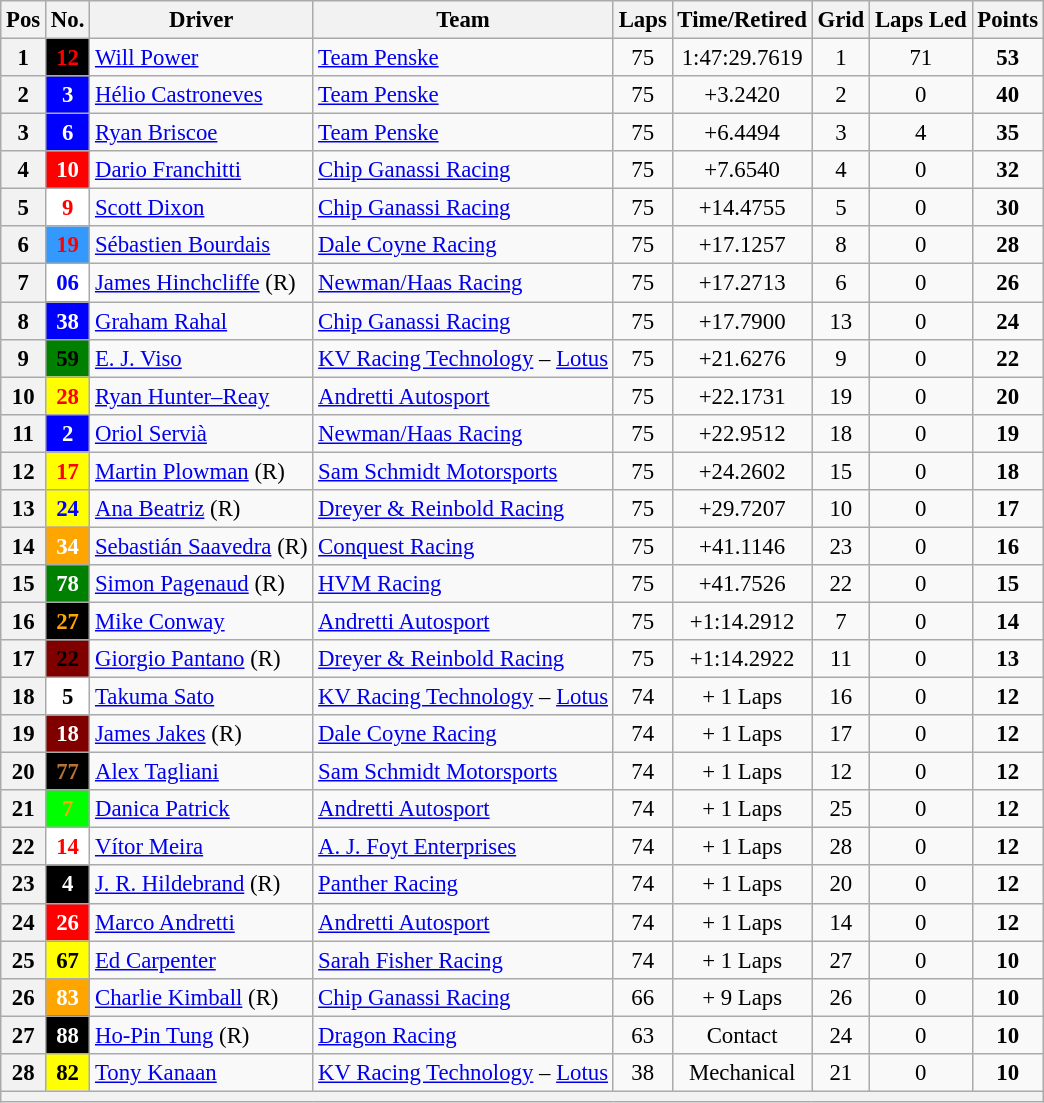<table class="wikitable" style="font-size:95%;">
<tr>
<th>Pos</th>
<th>No.</th>
<th>Driver</th>
<th>Team</th>
<th>Laps</th>
<th>Time/Retired</th>
<th>Grid</th>
<th>Laps Led</th>
<th>Points</th>
</tr>
<tr>
<th>1</th>
<td style="background:black; color:red;" align="center"><strong>12</strong></td>
<td> <a href='#'>Will Power</a></td>
<td><a href='#'>Team Penske</a></td>
<td align=center>75</td>
<td align=center>1:47:29.7619</td>
<td align=center>1</td>
<td align=center>71</td>
<td align=center><strong>53</strong></td>
</tr>
<tr>
<th>2</th>
<td style="background:blue; color:white;" align="center"><strong>3</strong></td>
<td> <a href='#'>Hélio Castroneves</a></td>
<td><a href='#'>Team Penske</a></td>
<td align=center>75</td>
<td align=center>+3.2420</td>
<td align=center>2</td>
<td align=center>0</td>
<td align=center><strong>40</strong></td>
</tr>
<tr>
<th>3</th>
<td style="background:blue; color:white;" align="center"><strong>6</strong></td>
<td> <a href='#'>Ryan Briscoe</a></td>
<td><a href='#'>Team Penske</a></td>
<td align=center>75</td>
<td align=center>+6.4494</td>
<td align=center>3</td>
<td align=center>4</td>
<td align=center><strong>35</strong></td>
</tr>
<tr>
<th>4</th>
<td style="background:red; color:white;" align=center><strong>10</strong></td>
<td> <a href='#'>Dario Franchitti</a></td>
<td><a href='#'>Chip Ganassi Racing</a></td>
<td align=center>75</td>
<td align=center>+7.6540</td>
<td align=center>4</td>
<td align=center>0</td>
<td align=center><strong>32</strong></td>
</tr>
<tr>
<th>5</th>
<td style="background:white; color:red;" align="center"><strong>9</strong></td>
<td> <a href='#'>Scott Dixon</a></td>
<td><a href='#'>Chip Ganassi Racing</a></td>
<td align=center>75</td>
<td align=center>+14.4755</td>
<td align=center>5</td>
<td align=center>0</td>
<td align=center><strong>30</strong></td>
</tr>
<tr>
<th>6</th>
<td style="background:#3399FF; color:red;" align="center"><strong>19</strong></td>
<td> <a href='#'>Sébastien Bourdais</a></td>
<td><a href='#'>Dale Coyne Racing</a></td>
<td align=center>75</td>
<td align=center>+17.1257</td>
<td align=center>8</td>
<td align=center>0</td>
<td align=center><strong>28</strong></td>
</tr>
<tr>
<th>7</th>
<td style="background:white; color:blue;" align="center"><strong>06</strong></td>
<td> <a href='#'>James Hinchcliffe</a> (R)</td>
<td><a href='#'>Newman/Haas Racing</a></td>
<td align=center>75</td>
<td align=center>+17.2713</td>
<td align=center>6</td>
<td align=center>0</td>
<td align=center><strong>26</strong></td>
</tr>
<tr>
<th>8</th>
<td style="background:blue; color:white;" align="center"><strong>38</strong></td>
<td> <a href='#'>Graham Rahal</a></td>
<td><a href='#'>Chip Ganassi Racing</a></td>
<td align=center>75</td>
<td align=center>+17.7900</td>
<td align=center>13</td>
<td align=center>0</td>
<td align=center><strong>24</strong></td>
</tr>
<tr>
<th>9</th>
<td style="background:green; color:black;" align="center"><strong>59</strong></td>
<td> <a href='#'>E. J. Viso</a></td>
<td><a href='#'>KV Racing Technology</a> – <a href='#'>Lotus</a></td>
<td align=center>75</td>
<td align=center>+21.6276</td>
<td align=center>9</td>
<td align=center>0</td>
<td align=center><strong>22</strong></td>
</tr>
<tr>
<th>10</th>
<td style="background:yellow; color:red;" align="center"><strong>28</strong></td>
<td> <a href='#'>Ryan Hunter–Reay</a></td>
<td><a href='#'>Andretti Autosport</a></td>
<td align=center>75</td>
<td align=center>+22.1731</td>
<td align=center>19</td>
<td align=center>0</td>
<td align=center><strong>20</strong></td>
</tr>
<tr>
<th>11</th>
<td style="background:blue; color:white;" align="center"><strong>2</strong></td>
<td> <a href='#'>Oriol Servià</a></td>
<td><a href='#'>Newman/Haas Racing</a></td>
<td align=center>75</td>
<td align=center>+22.9512</td>
<td align=center>18</td>
<td align=center>0</td>
<td align=center><strong>19</strong></td>
</tr>
<tr>
<th>12</th>
<td style="background:yellow; color:red;" align="center"><strong>17</strong></td>
<td> <a href='#'>Martin Plowman</a> (R)</td>
<td><a href='#'>Sam Schmidt Motorsports</a></td>
<td align=center>75</td>
<td align=center>+24.2602</td>
<td align=center>15</td>
<td align=center>0</td>
<td align=center><strong>18</strong></td>
</tr>
<tr>
<th>13</th>
<td style="background:yellow; color:blue;" align="center"><strong>24</strong></td>
<td> <a href='#'>Ana Beatriz</a> (R)</td>
<td><a href='#'>Dreyer & Reinbold Racing</a></td>
<td align=center>75</td>
<td align=center>+29.7207</td>
<td align=center>10</td>
<td align=center>0</td>
<td align=center><strong>17</strong></td>
</tr>
<tr>
<th>14</th>
<td style="background:orange; color:white;" align="center"><strong>34</strong></td>
<td> <a href='#'>Sebastián Saavedra</a> (R)</td>
<td><a href='#'>Conquest Racing</a></td>
<td align=center>75</td>
<td align=center>+41.1146</td>
<td align=center>23</td>
<td align=center>0</td>
<td align=center><strong>16</strong></td>
</tr>
<tr>
<th>15</th>
<td style="background:green; color:white;" align="center"><strong>78</strong></td>
<td> <a href='#'>Simon Pagenaud</a> (R)</td>
<td><a href='#'>HVM Racing</a></td>
<td align=center>75</td>
<td align=center>+41.7526</td>
<td align=center>22</td>
<td align=center>0</td>
<td align=center><strong>15</strong></td>
</tr>
<tr>
<th>16</th>
<td style="background:black; color:orange;" align="center"><strong>27</strong></td>
<td> <a href='#'>Mike Conway</a></td>
<td><a href='#'>Andretti Autosport</a></td>
<td align=center>75</td>
<td align=center>+1:14.2912</td>
<td align=center>7</td>
<td align=center>0</td>
<td align=center><strong>14</strong></td>
</tr>
<tr>
<th>17</th>
<td style="background:maroon; color:black;" align="center"><strong>22</strong></td>
<td> <a href='#'>Giorgio Pantano</a> (R)</td>
<td><a href='#'>Dreyer & Reinbold Racing</a></td>
<td align=center>75</td>
<td align=center>+1:14.2922 </td>
<td align=center>11</td>
<td align=center>0</td>
<td align=center><strong>13</strong></td>
</tr>
<tr>
<th>18</th>
<td style="background:white; color:black;" align="center"><strong>5</strong></td>
<td> <a href='#'>Takuma Sato</a></td>
<td><a href='#'>KV Racing Technology</a> – <a href='#'>Lotus</a></td>
<td align=center>74</td>
<td align=center>+ 1 Laps</td>
<td align=center>16</td>
<td align=center>0</td>
<td align=center><strong>12</strong></td>
</tr>
<tr>
<th>19</th>
<td style="background:maroon; color:white;" align="center"><strong>18</strong></td>
<td> <a href='#'>James Jakes</a> (R)</td>
<td><a href='#'>Dale Coyne Racing</a></td>
<td align=center>74</td>
<td align=center>+ 1 Laps</td>
<td align=center>17</td>
<td align=center>0</td>
<td align=center><strong>12</strong></td>
</tr>
<tr>
<th>20</th>
<td style="background:black; color:#B87333;" align="center"><strong>77</strong></td>
<td> <a href='#'>Alex Tagliani</a></td>
<td><a href='#'>Sam Schmidt Motorsports</a></td>
<td align=center>74</td>
<td align=center>+ 1 Laps</td>
<td align=center>12</td>
<td align=center>0</td>
<td align=center><strong>12</strong></td>
</tr>
<tr>
<th>21</th>
<td style="background:lime; color:orange;" align="center"><strong>7</strong></td>
<td> <a href='#'>Danica Patrick</a></td>
<td><a href='#'>Andretti Autosport</a></td>
<td align=center>74</td>
<td align=center>+ 1 Laps</td>
<td align=center>25</td>
<td align=center>0</td>
<td align=center><strong>12</strong></td>
</tr>
<tr>
<th>22</th>
<td style="background:white; color:red;" align=center><strong>14</strong></td>
<td> <a href='#'>Vítor Meira</a></td>
<td><a href='#'>A. J. Foyt Enterprises</a></td>
<td align=center>74</td>
<td align=center>+ 1 Laps</td>
<td align=center>28</td>
<td align=center>0</td>
<td align=center><strong>12</strong></td>
</tr>
<tr>
<th>23</th>
<td style="background:black; color:white;" align="center"><strong>4</strong></td>
<td> <a href='#'>J. R. Hildebrand</a> (R)</td>
<td><a href='#'>Panther Racing</a></td>
<td align=center>74</td>
<td align=center>+ 1 Laps</td>
<td align=center>20</td>
<td align=center>0</td>
<td align=center><strong>12</strong></td>
</tr>
<tr>
<th>24</th>
<td style="background:red; color:white;" align="center"><strong>26</strong></td>
<td> <a href='#'>Marco Andretti</a></td>
<td><a href='#'>Andretti Autosport</a></td>
<td align=center>74</td>
<td align=center>+ 1 Laps</td>
<td align=center>14</td>
<td align=center>0</td>
<td align=center><strong>12</strong></td>
</tr>
<tr>
<th>25</th>
<td style="background:yellow; color:black;" align="center"><strong>67</strong></td>
<td> <a href='#'>Ed Carpenter</a></td>
<td><a href='#'>Sarah Fisher Racing</a></td>
<td align=center>74</td>
<td align=center>+ 1 Laps</td>
<td align=center>27</td>
<td align=center>0</td>
<td align=center><strong>10</strong></td>
</tr>
<tr>
<th>26</th>
<td style="background:orange; color:white;" align="center"><strong>83</strong></td>
<td> <a href='#'>Charlie Kimball</a> (R)</td>
<td><a href='#'>Chip Ganassi Racing</a></td>
<td align=center>66</td>
<td align=center>+ 9 Laps</td>
<td align=center>26</td>
<td align=center>0</td>
<td align=center><strong>10</strong></td>
</tr>
<tr>
<th>27</th>
<td style="background:black; color:white;" align="center"><strong>88</strong></td>
<td> <a href='#'>Ho-Pin Tung</a> (R)</td>
<td><a href='#'>Dragon Racing</a></td>
<td align=center>63</td>
<td align=center>Contact</td>
<td align=center>24</td>
<td align=center>0</td>
<td align=center><strong>10</strong></td>
</tr>
<tr>
<th>28</th>
<td style="background:yellow; color:black;" align="center"><strong>82</strong></td>
<td> <a href='#'>Tony Kanaan</a></td>
<td><a href='#'>KV Racing Technology</a> – <a href='#'>Lotus</a></td>
<td align=center>38</td>
<td align=center>Mechanical</td>
<td align=center>21</td>
<td align=center>0</td>
<td align=center><strong>10</strong></td>
</tr>
<tr>
<th colspan=9></th>
</tr>
</table>
